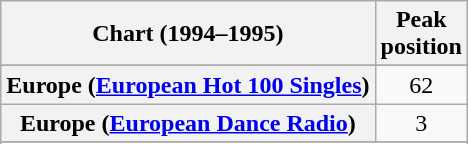<table class="wikitable sortable plainrowheaders" style="text-align:center">
<tr>
<th scope"col">Chart (1994–1995)</th>
<th scope"col">Peak<br>position</th>
</tr>
<tr>
</tr>
<tr>
</tr>
<tr>
</tr>
<tr>
</tr>
<tr>
<th scope="row">Europe (<a href='#'>European Hot 100 Singles</a>)</th>
<td>62</td>
</tr>
<tr>
<th scope="row">Europe (<a href='#'>European Dance Radio</a>)</th>
<td>3</td>
</tr>
<tr>
</tr>
<tr>
</tr>
<tr>
</tr>
<tr>
</tr>
<tr>
</tr>
<tr>
</tr>
<tr>
</tr>
<tr>
</tr>
<tr>
</tr>
<tr>
</tr>
<tr>
</tr>
<tr>
</tr>
<tr>
</tr>
<tr>
</tr>
<tr>
</tr>
</table>
